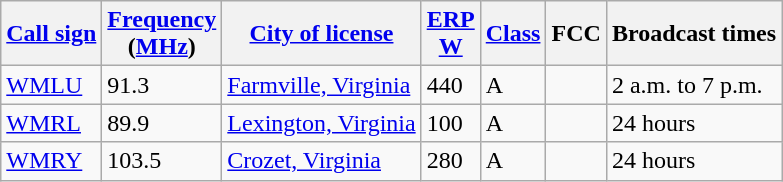<table class="wikitable sortable">
<tr>
<th><a href='#'>Call sign</a></th>
<th data-sort-type="number"><a href='#'>Frequency</a><br>(<a href='#'>MHz</a>)</th>
<th><a href='#'>City of license</a></th>
<th data-sort-type="number"><a href='#'>ERP</a><br><a href='#'>W</a></th>
<th><a href='#'>Class</a></th>
<th class="unsortable">FCC</th>
<th>Broadcast times</th>
</tr>
<tr>
<td><a href='#'>WMLU</a></td>
<td>91.3</td>
<td><a href='#'>Farmville, Virginia</a></td>
<td>440</td>
<td>A</td>
<td></td>
<td>2 a.m. to 7 p.m.</td>
</tr>
<tr>
<td><a href='#'>WMRL</a></td>
<td>89.9</td>
<td><a href='#'>Lexington, Virginia</a></td>
<td>100</td>
<td>A</td>
<td></td>
<td>24 hours</td>
</tr>
<tr>
<td><a href='#'>WMRY</a></td>
<td>103.5</td>
<td><a href='#'>Crozet, Virginia</a></td>
<td>280</td>
<td>A</td>
<td></td>
<td>24 hours</td>
</tr>
</table>
